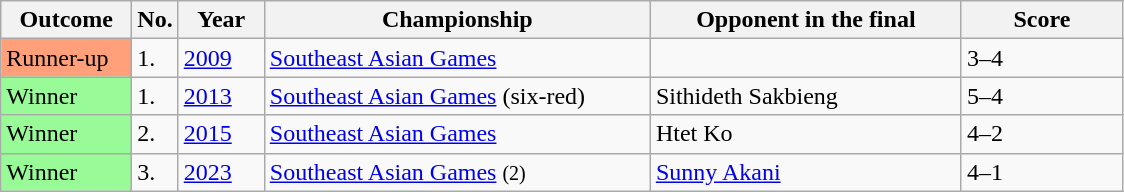<table class="sortable wikitable">
<tr>
<th width="80">Outcome</th>
<th width="20">No.</th>
<th width="50">Year</th>
<th width="250">Championship</th>
<th width="200">Opponent in the final</th>
<th width="100">Score</th>
</tr>
<tr>
<td style="background:#ffa07a;">Runner-up</td>
<td>1.</td>
<td><a href='#'>2009</a></td>
<td><a href='#'>Southeast Asian Games</a></td>
<td> </td>
<td>3–4</td>
</tr>
<tr>
<td style="background:#98FB98">Winner</td>
<td>1.</td>
<td><a href='#'>2013</a></td>
<td><a href='#'>Southeast Asian Games</a> (six-red)</td>
<td> Sithideth Sakbieng</td>
<td>5–4</td>
</tr>
<tr>
<td style="background:#98FB98">Winner</td>
<td>2.</td>
<td><a href='#'>2015</a></td>
<td><a href='#'>Southeast Asian Games</a></td>
<td> Htet Ko</td>
<td>4–2</td>
</tr>
<tr>
<td style="background:#98FB98">Winner</td>
<td>3.</td>
<td><a href='#'>2023</a></td>
<td><a href='#'>Southeast Asian Games</a> <small>(2)</small></td>
<td> <a href='#'>Sunny Akani</a></td>
<td>4–1</td>
</tr>
</table>
